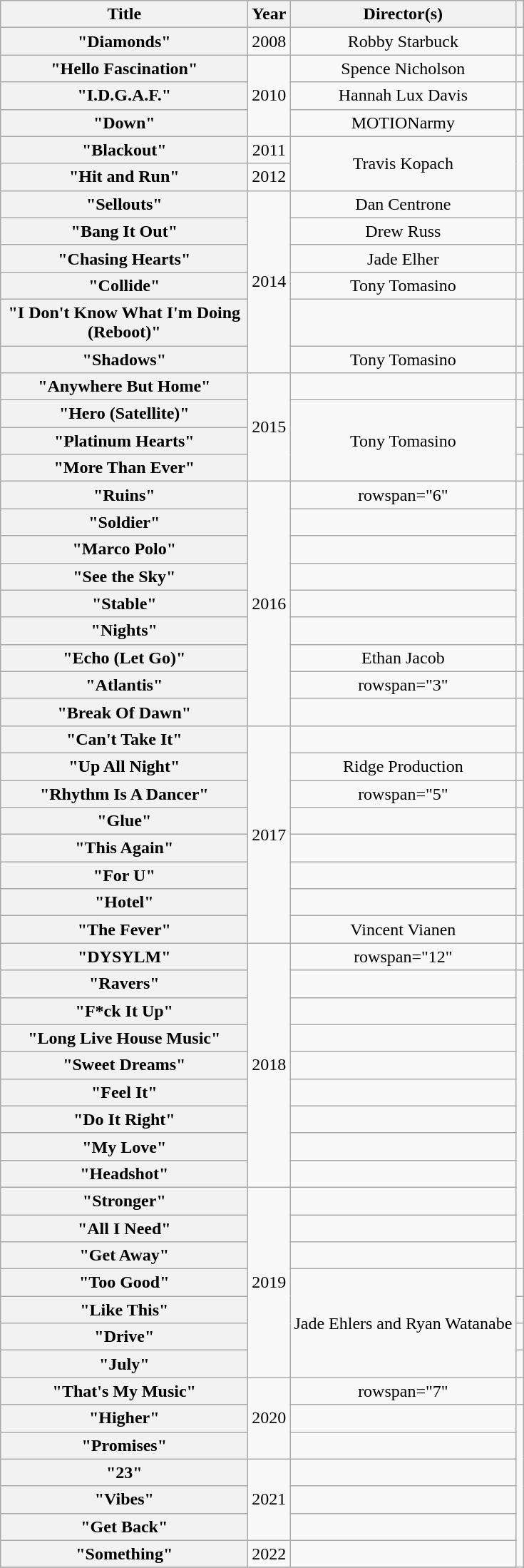<table class="wikitable plainrowheaders" style="text-align:center;">
<tr>
<th scope="col" style="width:14em;">Title</th>
<th scope="col">Year</th>
<th scope="col">Director(s)</th>
<th scope="col"></th>
</tr>
<tr>
<th scope="row">"Diamonds"</th>
<td>2008</td>
<td>Robby Starbuck</td>
<td></td>
</tr>
<tr>
<th scope="row">"Hello Fascination"</th>
<td rowspan="3">2010</td>
<td>Spence Nicholson</td>
<td></td>
</tr>
<tr>
<th scope="row">"I.D.G.A.F."</th>
<td>Hannah Lux Davis</td>
<td></td>
</tr>
<tr>
<th scope="row">"Down"<br></th>
<td>MOTIONarmy</td>
<td></td>
</tr>
<tr>
<th scope="row">"Blackout"</th>
<td>2011</td>
<td rowspan="2">Travis Kopach</td>
<td rowspan="2"></td>
</tr>
<tr>
<th scope="row">"Hit and Run"</th>
<td>2012</td>
</tr>
<tr>
<th scope="row">"Sellouts"<br></th>
<td rowspan="6">2014</td>
<td>Dan Centrone</td>
<td></td>
</tr>
<tr>
<th scope="row">"Bang It Out"<br></th>
<td>Drew Russ</td>
<td></td>
</tr>
<tr>
<th scope="row">"Chasing Hearts"<br></th>
<td>Jade Elher</td>
<td></td>
</tr>
<tr>
<th scope="row">"Collide"</th>
<td>Tony Tomasino</td>
<td></td>
</tr>
<tr>
<th scope="row">"I Don't Know What I'm Doing (Reboot)"<br></th>
<td></td>
<td></td>
</tr>
<tr>
<th scope="row">"Shadows"</th>
<td>Tony Tomasino</td>
<td></td>
</tr>
<tr>
<th scope="row">"Anywhere But Home"<br></th>
<td rowspan="4">2015</td>
<td></td>
<td></td>
</tr>
<tr>
<th scope="row">"Hero (Satellite)"<br></th>
<td rowspan="3">Tony Tomasino</td>
<td></td>
</tr>
<tr>
<th scope="row">"Platinum Hearts"<br></th>
<td></td>
</tr>
<tr>
<th scope="row">"More Than Ever"<br></th>
<td></td>
</tr>
<tr>
<th scope="row">"Ruins"<br></th>
<td rowspan="9">2016</td>
<td>rowspan="6" </td>
<td></td>
</tr>
<tr>
<th scope="row">"Soldier"<br></th>
<td></td>
</tr>
<tr>
<th scope="row">"Marco Polo"<br></th>
<td></td>
</tr>
<tr>
<th scope="row">"See the Sky"<br></th>
<td></td>
</tr>
<tr>
<th scope="row">"Stable"<br></th>
<td></td>
</tr>
<tr>
<th scope="row">"Nights"<br></th>
<td></td>
</tr>
<tr>
<th scope="row">"Echo (Let Go)"<br></th>
<td>Ethan Jacob</td>
<td></td>
</tr>
<tr>
<th scope="row">"Atlantis"<br></th>
<td>rowspan="3" </td>
<td></td>
</tr>
<tr>
<th scope="row">"Break Of Dawn"<br></th>
<td></td>
</tr>
<tr>
<th scope="row">"Can't Take It"<br></th>
<td rowspan="8">2017</td>
<td></td>
</tr>
<tr>
<th scope="row">"Up All Night"<br></th>
<td>Ridge Production</td>
<td></td>
</tr>
<tr>
<th scope="row">"Rhythm Is A Dancer"<br></th>
<td>rowspan="5" </td>
<td></td>
</tr>
<tr>
<th scope="row">"Glue"</th>
<td></td>
</tr>
<tr>
<th scope="row">"This Again"</th>
<td></td>
</tr>
<tr>
<th scope="row">"For U"</th>
<td></td>
</tr>
<tr>
<th scope="row">"Hotel"<br></th>
<td></td>
</tr>
<tr>
<th scope="row">"The Fever"<br></th>
<td>Vincent Vianen</td>
<td></td>
</tr>
<tr>
<th scope="row">"DYSYLM"<br></th>
<td rowspan="9">2018</td>
<td>rowspan="12" </td>
<td></td>
</tr>
<tr>
<th scope="row">"Ravers"<br></th>
<td></td>
</tr>
<tr>
<th scope="row">"F*ck It Up"<br></th>
<td></td>
</tr>
<tr>
<th scope="row">"Long Live House Music"<br></th>
<td></td>
</tr>
<tr>
<th scope="row">"Sweet Dreams"<br></th>
<td></td>
</tr>
<tr>
<th scope="row">"Feel It"<br></th>
<td></td>
</tr>
<tr>
<th scope="row">"Do It Right"<br></th>
<td></td>
</tr>
<tr>
<th scope="row">"My Love"<br></th>
<td></td>
</tr>
<tr>
<th scope="row">"Headshot"<br></th>
<td></td>
</tr>
<tr>
<th scope="row">"Stronger"<br></th>
<td rowspan="7">2019</td>
<td></td>
</tr>
<tr>
<th scope="row">"All I Need"<br></th>
<td></td>
</tr>
<tr>
<th scope="row">"Get Away"<br></th>
<td></td>
</tr>
<tr>
<th scope="row">"Too Good"</th>
<td rowspan="4">Jade Ehlers and Ryan Watanabe</td>
<td></td>
</tr>
<tr>
<th scope="row">"Like This"</th>
<td></td>
</tr>
<tr>
<th scope="row">"Drive"</th>
<td></td>
</tr>
<tr>
<th scope="row">"July"</th>
<td></td>
</tr>
<tr>
<th scope="row">"That's My Music"</th>
<td rowspan="3">2020</td>
<td>rowspan="7" </td>
<td></td>
</tr>
<tr>
<th scope="row">"Higher"<br></th>
<td></td>
</tr>
<tr>
<th scope="row">"Promises"<br></th>
<td></td>
</tr>
<tr>
<th scope="row">"23"</th>
<td rowspan="3">2021</td>
<td></td>
</tr>
<tr>
<th scope="row">"Vibes"<br></th>
<td></td>
</tr>
<tr>
<th scope="row">"Get Back"<br></th>
<td></td>
</tr>
<tr>
<th scope="row">"Something"<br></th>
<td>2022</td>
<td></td>
</tr>
<tr>
</tr>
</table>
